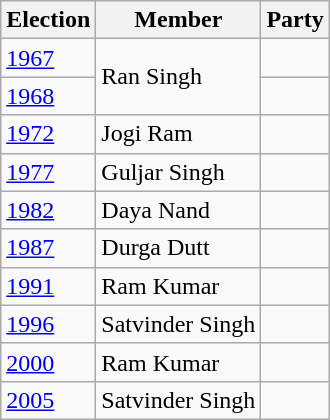<table class="wikitable sortable">
<tr>
<th>Election</th>
<th>Member</th>
<th colspan=2>Party</th>
</tr>
<tr>
<td><a href='#'>1967</a></td>
<td rowspan=2>Ran Singh</td>
<td></td>
</tr>
<tr>
<td><a href='#'>1968</a></td>
</tr>
<tr>
<td><a href='#'>1972</a></td>
<td>Jogi Ram</td>
<td></td>
</tr>
<tr>
<td><a href='#'>1977</a></td>
<td>Guljar Singh</td>
<td></td>
</tr>
<tr>
<td><a href='#'>1982</a></td>
<td>Daya Nand</td>
<td></td>
</tr>
<tr>
<td><a href='#'>1987</a></td>
<td>Durga Dutt</td>
<td></td>
</tr>
<tr>
<td><a href='#'>1991</a></td>
<td>Ram Kumar</td>
<td></td>
</tr>
<tr>
<td><a href='#'>1996</a></td>
<td>Satvinder Singh</td>
<td></td>
</tr>
<tr>
<td><a href='#'>2000</a></td>
<td>Ram Kumar</td>
<td></td>
</tr>
<tr>
<td><a href='#'>2005</a></td>
<td>Satvinder Singh</td>
<td></td>
</tr>
</table>
